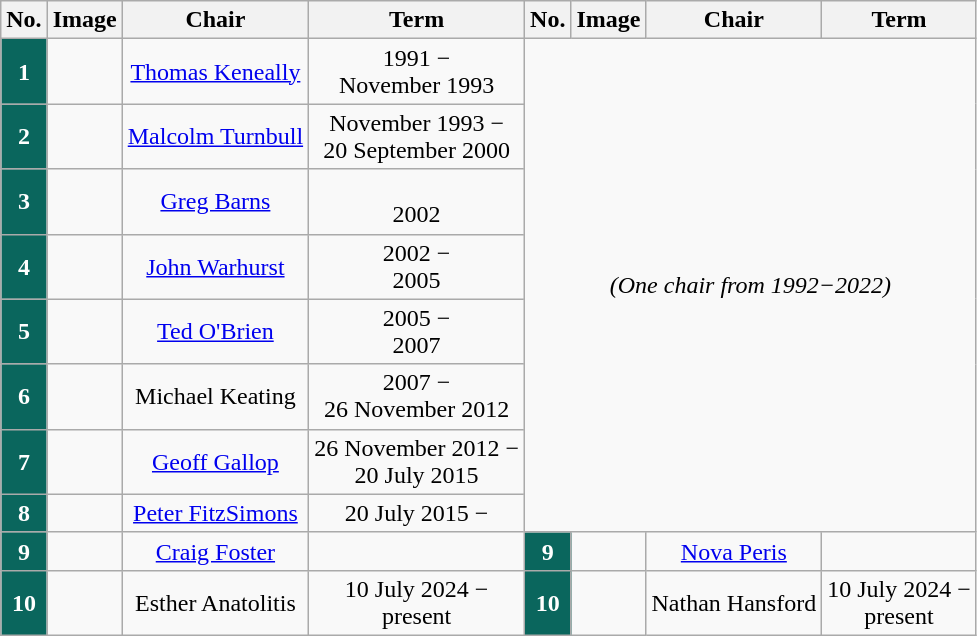<table class="wikitable" style="text-align:center">
<tr>
<th>No.</th>
<th>Image</th>
<th>Chair</th>
<th>Term</th>
<th>No.</th>
<th>Image</th>
<th>Chair</th>
<th>Term</th>
</tr>
<tr>
<th style="background:#0A665D; color:white">1</th>
<td></td>
<td><a href='#'>Thomas Keneally</a></td>
<td>1991 − <br> November 1993</td>
<td rowspan="8"; colspan="4"><em>(One chair from 1992−2022)</em></td>
</tr>
<tr>
<th style="background:#0A665D; color:white">2</th>
<td></td>
<td><a href='#'>Malcolm Turnbull</a></td>
<td>November 1993 − <br> 20 September 2000</td>
</tr>
<tr>
<th style="background:#0A665D; color:white">3</th>
<td></td>
<td><a href='#'>Greg Barns</a></td>
<td><br> 2002</td>
</tr>
<tr>
<th style="background:#0A665D; color:white">4</th>
<td></td>
<td><a href='#'>John Warhurst</a></td>
<td>2002 − <br> 2005</td>
</tr>
<tr>
<th style="background:#0A665D; color:white">5</th>
<td></td>
<td><a href='#'>Ted O'Brien</a></td>
<td>2005 − <br> 2007</td>
</tr>
<tr>
<th style="background:#0A665D; color:white">6</th>
<td></td>
<td>Michael Keating</td>
<td>2007 − <br> 26 November 2012</td>
</tr>
<tr>
<th style="background:#0A665D; color:white">7</th>
<td></td>
<td><a href='#'>Geoff Gallop</a></td>
<td>26 November 2012 − <br> 20 July 2015</td>
</tr>
<tr>
<th style="background:#0A665D; color:white">8</th>
<td></td>
<td><a href='#'>Peter FitzSimons</a></td>
<td>20 July 2015 − <br> </td>
</tr>
<tr>
<th style="background:#0A665D; color:white">9</th>
<td></td>
<td><a href='#'>Craig Foster</a></td>
<td><br> </td>
<th style="background:#0A665D; color:white">9</th>
<td></td>
<td><a href='#'>Nova Peris</a></td>
<td><br> </td>
</tr>
<tr>
<th style="background:#0A665D; color:white">10</th>
<td></td>
<td>Esther Anatolitis</td>
<td>10 July 2024 −<br> present</td>
<th style="background:#0A665D; color:white">10</th>
<td></td>
<td>Nathan Hansford</td>
<td>10 July 2024 −<br> present</td>
</tr>
</table>
